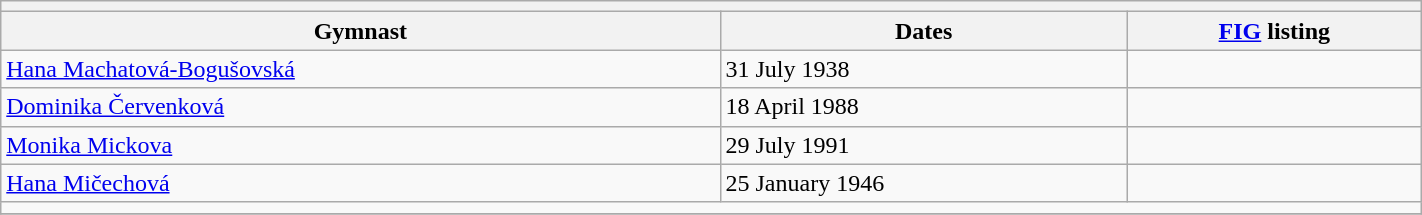<table class="wikitable mw-collapsible mw-collapsed" width="75%">
<tr>
<th colspan="3"></th>
</tr>
<tr>
<th>Gymnast</th>
<th>Dates</th>
<th><a href='#'>FIG</a> listing</th>
</tr>
<tr>
<td><a href='#'>Hana Machatová-Bogušovská</a></td>
<td>31 July 1938</td>
<td></td>
</tr>
<tr>
<td><a href='#'>Dominika Červenková</a></td>
<td>18 April 1988</td>
<td><br></td>
</tr>
<tr>
<td><a href='#'>Monika Mickova</a></td>
<td>29 July 1991</td>
<td></td>
</tr>
<tr>
<td><a href='#'>Hana Mičechová</a></td>
<td>25 January 1946</td>
<td></td>
</tr>
<tr>
<td colspan="3"></td>
</tr>
<tr>
</tr>
</table>
